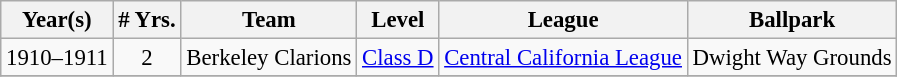<table class="wikitable" style="text-align:center; font-size: 95%;">
<tr>
<th>Year(s)</th>
<th># Yrs.</th>
<th>Team</th>
<th>Level</th>
<th>League</th>
<th>Ballpark</th>
</tr>
<tr>
<td>1910–1911</td>
<td>2</td>
<td>Berkeley Clarions</td>
<td><a href='#'>Class D</a></td>
<td><a href='#'>Central California League</a></td>
<td>Dwight Way Grounds</td>
</tr>
<tr>
</tr>
</table>
